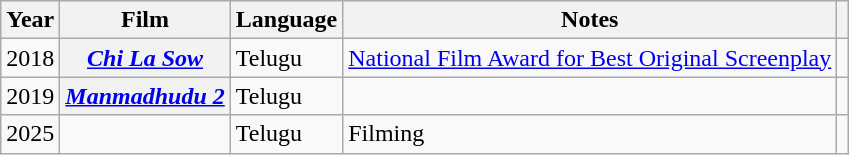<table class="wikitable sortable plainrowheaders">
<tr>
<th scope="col">Year</th>
<th scope="col">Film</th>
<th scope="col">Language</th>
<th scope="col" class="unsortable">Notes</th>
<th scope="col" class="unsortable"></th>
</tr>
<tr>
<td>2018</td>
<th scope="row"><em><a href='#'>Chi La Sow</a></em></th>
<td>Telugu</td>
<td><a href='#'>National Film Award for Best Original Screenplay</a></td>
<td style="text-align: center;"></td>
</tr>
<tr>
<td>2019</td>
<th scope="row"><em><a href='#'>Manmadhudu 2</a></em></th>
<td>Telugu</td>
<td></td>
<td style="text-align: center;"></td>
</tr>
<tr>
<td>2025</td>
<td></td>
<td>Telugu</td>
<td>Filming</td>
<td style="text-align: center;"></td>
</tr>
</table>
